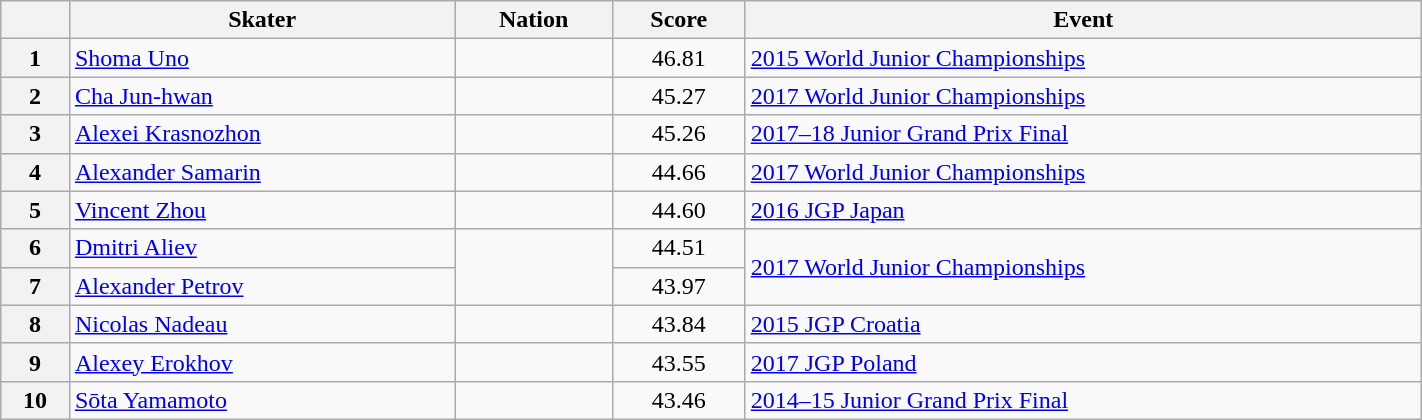<table class="wikitable unsortable" style="text-align:left; width:75%">
<tr>
<th scope="col"></th>
<th scope="col">Skater</th>
<th scope="col">Nation</th>
<th scope="col">Score</th>
<th scope="col">Event</th>
</tr>
<tr>
<th scope="row">1</th>
<td><a href='#'>Shoma Uno</a></td>
<td></td>
<td style="text-align:center">46.81</td>
<td><a href='#'>2015 World Junior Championships</a></td>
</tr>
<tr>
<th scope="row">2</th>
<td><a href='#'>Cha Jun-hwan</a></td>
<td></td>
<td style="text-align:center">45.27</td>
<td><a href='#'>2017 World Junior Championships</a></td>
</tr>
<tr>
<th scope="row">3</th>
<td><a href='#'>Alexei Krasnozhon</a></td>
<td></td>
<td style="text-align:center">45.26</td>
<td><a href='#'>2017–18 Junior Grand Prix Final</a></td>
</tr>
<tr>
<th scope="row">4</th>
<td><a href='#'>Alexander Samarin</a></td>
<td></td>
<td style="text-align:center">44.66</td>
<td><a href='#'>2017 World Junior Championships</a></td>
</tr>
<tr>
<th scope="row">5</th>
<td><a href='#'>Vincent Zhou</a></td>
<td></td>
<td style="text-align:center">44.60</td>
<td><a href='#'>2016 JGP Japan</a></td>
</tr>
<tr>
<th scope="row">6</th>
<td><a href='#'>Dmitri Aliev</a></td>
<td rowspan="2"></td>
<td style="text-align:center">44.51</td>
<td rowspan="2"><a href='#'>2017 World Junior Championships</a></td>
</tr>
<tr>
<th scope="row">7</th>
<td><a href='#'>Alexander Petrov</a></td>
<td style="text-align:center">43.97</td>
</tr>
<tr>
<th scope="row">8</th>
<td><a href='#'>Nicolas Nadeau</a></td>
<td></td>
<td style="text-align:center">43.84</td>
<td><a href='#'>2015 JGP Croatia</a></td>
</tr>
<tr>
<th scope="row">9</th>
<td><a href='#'>Alexey Erokhov</a></td>
<td></td>
<td style="text-align:center">43.55</td>
<td><a href='#'>2017 JGP Poland</a></td>
</tr>
<tr>
<th scope="row">10</th>
<td><a href='#'>Sōta Yamamoto</a></td>
<td></td>
<td style="text-align:center">43.46</td>
<td><a href='#'>2014–15 Junior Grand Prix Final</a></td>
</tr>
</table>
